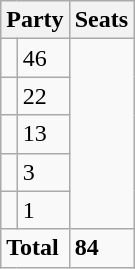<table class="wikitable">
<tr>
<th colspan=2>Party</th>
<th>Seats</th>
</tr>
<tr>
<td></td>
<td>46</td>
</tr>
<tr>
<td></td>
<td>22</td>
</tr>
<tr>
<td></td>
<td>13</td>
</tr>
<tr>
<td></td>
<td>3</td>
</tr>
<tr>
<td></td>
<td>1</td>
</tr>
<tr>
<td colspan="2"><strong>Total</strong></td>
<td><strong>84</strong></td>
</tr>
</table>
